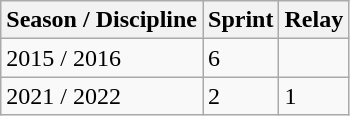<table class="wikitable">
<tr>
<th>Season / Discipline</th>
<th>Sprint</th>
<th>Relay</th>
</tr>
<tr>
<td>2015 / 2016</td>
<td>6</td>
<td></td>
</tr>
<tr>
<td>2021 / 2022</td>
<td>2</td>
<td>1</td>
</tr>
</table>
